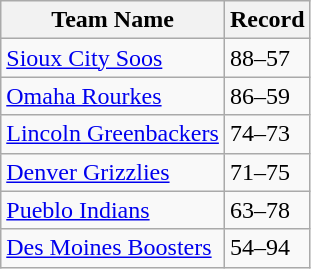<table class="wikitable">
<tr>
<th>Team Name</th>
<th>Record</th>
</tr>
<tr>
<td><a href='#'>Sioux City Soos</a></td>
<td>88–57</td>
</tr>
<tr>
<td><a href='#'>Omaha Rourkes</a></td>
<td>86–59</td>
</tr>
<tr>
<td><a href='#'>Lincoln Greenbackers</a></td>
<td>74–73</td>
</tr>
<tr>
<td><a href='#'>Denver Grizzlies</a></td>
<td>71–75</td>
</tr>
<tr>
<td><a href='#'>Pueblo Indians</a></td>
<td>63–78</td>
</tr>
<tr>
<td><a href='#'>Des Moines Boosters</a></td>
<td>54–94</td>
</tr>
</table>
